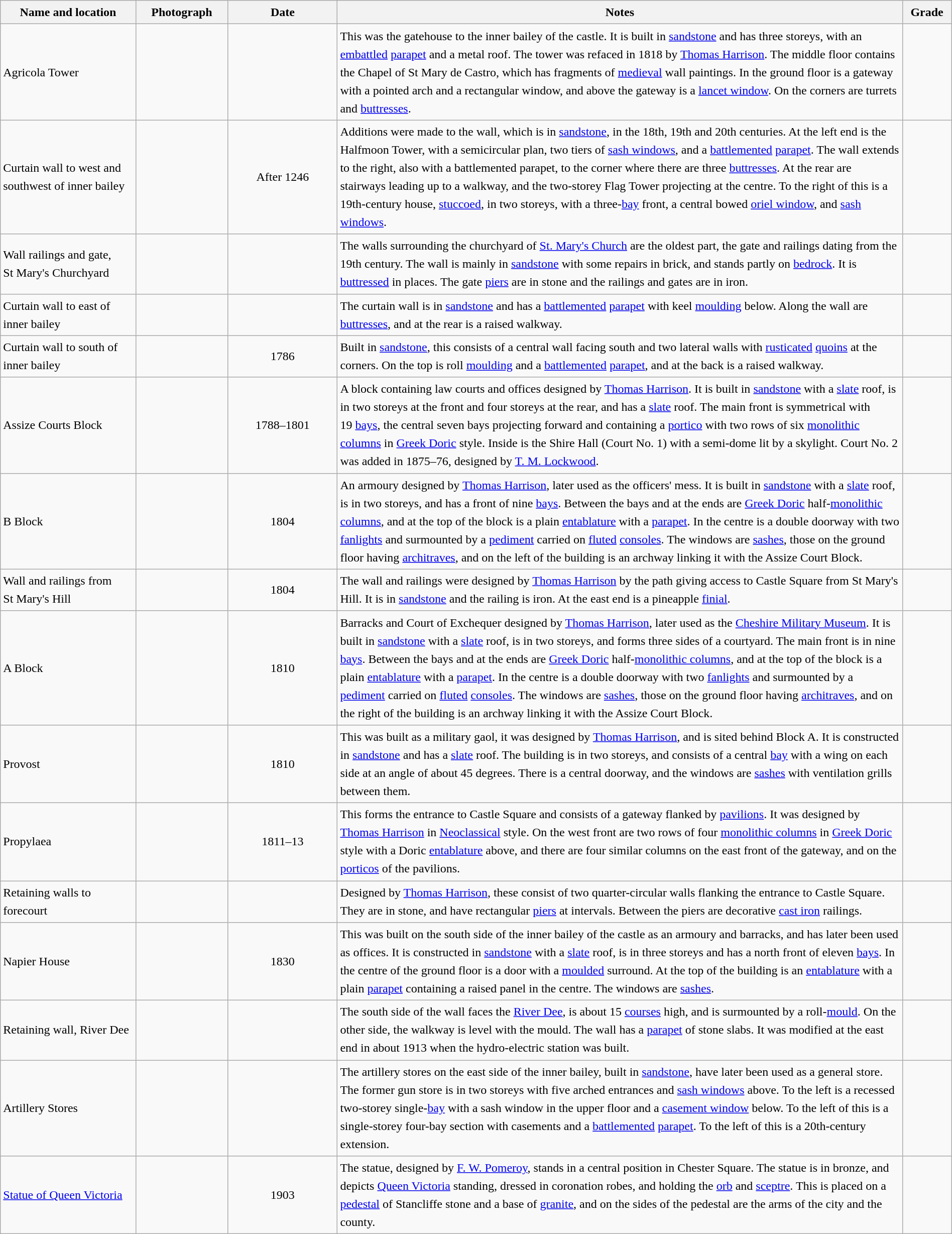<table class="wikitable sortable plainrowheaders" style="width:100%;border:0px;text-align:left;line-height:150%;">
<tr>
<th scope="col"  style="width:150px">Name and location</th>
<th scope="col"  style="width:100px" class="unsortable">Photograph</th>
<th scope="col"  style="width:120px">Date</th>
<th scope="col"  style="width:650px" class="unsortable">Notes</th>
<th scope="col"  style="width:50px">Grade</th>
</tr>
<tr>
<td>Agricola Tower<br><small></small></td>
<td></td>
<td align="center"></td>
<td>This was the gatehouse to the inner bailey of the castle.  It is built in <a href='#'>sandstone</a> and has three storeys, with an <a href='#'>embattled</a> <a href='#'>parapet</a> and a metal roof.  The tower was refaced in 1818 by <a href='#'>Thomas Harrison</a>.  The middle floor contains the Chapel of St Mary de Castro, which has fragments of <a href='#'>medieval</a> wall paintings.  In the ground floor is a gateway with a pointed arch and a rectangular window, and above the gateway is a <a href='#'>lancet window</a>.  On the corners are turrets and <a href='#'>buttresses</a>.</td>
<td align="center" ></td>
</tr>
<tr>
<td>Curtain wall to west and southwest of inner bailey<br><small></small></td>
<td></td>
<td align="center">After 1246</td>
<td>Additions were made to the wall, which is in <a href='#'>sandstone</a>, in the 18th, 19th and 20th centuries.  At the left end is the Halfmoon Tower, with a semicircular plan, two tiers of <a href='#'>sash windows</a>, and a <a href='#'>battlemented</a> <a href='#'>parapet</a>.  The wall extends to the right, also with a battlemented parapet, to the corner where there are three <a href='#'>buttresses</a>.  At the rear are stairways leading up to a walkway, and the two-storey Flag Tower projecting at the centre.  To the right of this is a 19th-century house, <a href='#'>stuccoed</a>, in two storeys, with a three-<a href='#'>bay</a> front, a central bowed <a href='#'>oriel window</a>, and <a href='#'>sash windows</a>.</td>
<td align="center" ></td>
</tr>
<tr>
<td>Wall railings and gate,<br>St Mary's Churchyard<br><small></small></td>
<td></td>
<td align="center"></td>
<td>The walls surrounding the churchyard of <a href='#'>St. Mary's Church</a> are the oldest part, the gate and railings dating from the 19th century.  The wall is mainly in <a href='#'>sandstone</a> with some repairs in brick, and stands partly on <a href='#'>bedrock</a>.  It is <a href='#'>buttressed</a> in places.  The gate <a href='#'>piers</a> are in stone and the railings and gates are in iron.</td>
<td align="center" ></td>
</tr>
<tr>
<td>Curtain wall to east of inner bailey<br><small></small></td>
<td></td>
<td align="center"></td>
<td>The curtain wall is in <a href='#'>sandstone</a> and has a <a href='#'>battlemented</a> <a href='#'>parapet</a> with keel <a href='#'>moulding</a> below.  Along the wall are <a href='#'>buttresses</a>, and at the rear is a raised walkway.</td>
<td align="center" ></td>
</tr>
<tr>
<td>Curtain wall to south of inner bailey<br><small></small></td>
<td></td>
<td align="center">1786</td>
<td>Built in <a href='#'>sandstone</a>, this consists of a central wall facing south and two lateral walls with <a href='#'>rusticated</a> <a href='#'>quoins</a> at the corners.  On the top is roll <a href='#'>moulding</a> and a <a href='#'>battlemented</a> <a href='#'>parapet</a>, and at the back is a raised walkway.</td>
<td align="center" ></td>
</tr>
<tr>
<td>Assize Courts Block<br><small></small></td>
<td></td>
<td align="center">1788–1801</td>
<td>A block containing law courts and offices designed by <a href='#'>Thomas Harrison</a>. It is built in <a href='#'>sandstone</a> with a <a href='#'>slate</a> roof, is in two storeys at the front and four storeys at the rear, and has a <a href='#'>slate</a> roof.  The main front is symmetrical with 19 <a href='#'>bays</a>, the central seven bays projecting forward and containing a <a href='#'>portico</a> with two rows of six <a href='#'>monolithic columns</a> in <a href='#'>Greek Doric</a> style.  Inside is the Shire Hall (Court No. 1) with a semi-dome lit by a skylight.  Court No. 2 was added in 1875–76, designed by <a href='#'>T. M. Lockwood</a>.</td>
<td align="center" ></td>
</tr>
<tr>
<td>B Block<br><small></small></td>
<td></td>
<td align="center">1804</td>
<td>An armoury designed by <a href='#'>Thomas Harrison</a>, later used as the officers' mess.  It is built in <a href='#'>sandstone</a> with a <a href='#'>slate</a> roof, is in two storeys, and has a front of nine <a href='#'>bays</a>.  Between the bays and at the ends are <a href='#'>Greek Doric</a> half-<a href='#'>monolithic columns</a>, and at the top of the block is a plain <a href='#'>entablature</a> with a <a href='#'>parapet</a>.  In the centre is a double doorway with two <a href='#'>fanlights</a> and surmounted by a <a href='#'>pediment</a> carried on <a href='#'>fluted</a> <a href='#'>consoles</a>.  The windows are <a href='#'>sashes</a>, those on the ground floor having <a href='#'>architraves</a>, and on the left of the building is an archway linking it with the Assize Court Block.</td>
<td align="center" ></td>
</tr>
<tr>
<td>Wall and railings from St Mary's Hill<br><small></small></td>
<td></td>
<td align="center">1804</td>
<td>The wall and railings were designed by <a href='#'>Thomas Harrison</a> by the path giving access to Castle Square from St Mary's Hill.  It is in <a href='#'>sandstone</a> and the railing is iron.  At the east end is a pineapple <a href='#'>finial</a>.</td>
<td align="center" ></td>
</tr>
<tr>
<td>A Block<br><small></small></td>
<td></td>
<td align="center">1810</td>
<td>Barracks and Court of Exchequer designed by <a href='#'>Thomas Harrison</a>, later used as the <a href='#'>Cheshire Military Museum</a>.  It is built in <a href='#'>sandstone</a> with a <a href='#'>slate</a> roof, is in two storeys, and forms three sides of a courtyard.  The main front is in nine <a href='#'>bays</a>.  Between the bays and at the ends are <a href='#'>Greek Doric</a> half-<a href='#'>monolithic columns</a>, and at the top of the block is a plain <a href='#'>entablature</a> with a <a href='#'>parapet</a>.  In the centre is a double doorway with two <a href='#'>fanlights</a> and surmounted by a <a href='#'>pediment</a> carried on <a href='#'>fluted</a> <a href='#'>consoles</a>.  The windows are <a href='#'>sashes</a>, those on the ground floor having <a href='#'>architraves</a>, and on the right of the building is an archway linking it with the Assize Court Block.</td>
<td align="center" ></td>
</tr>
<tr>
<td>Provost<br><small></small></td>
<td></td>
<td align="center">1810</td>
<td>This was built as a military gaol, it was designed by <a href='#'>Thomas Harrison</a>, and is sited behind Block A.  It is constructed in <a href='#'>sandstone</a> and has a <a href='#'>slate</a> roof.  The building is in two storeys, and consists of a central <a href='#'>bay</a> with a wing on each side at an angle of about 45 degrees.  There is a central doorway, and the windows are <a href='#'>sashes</a> with ventilation grills between them.</td>
<td align="center" ></td>
</tr>
<tr>
<td>Propylaea<br><small></small></td>
<td></td>
<td align="center">1811–13</td>
<td>This forms the entrance to Castle Square and consists of a gateway flanked by <a href='#'>pavilions</a>.  It was designed by <a href='#'>Thomas Harrison</a> in <a href='#'>Neoclassical</a> style.  On the west front are two rows of four <a href='#'>monolithic columns</a> in <a href='#'>Greek Doric</a> style with a Doric <a href='#'>entablature</a> above, and there are four similar columns on the east front of the gateway, and on the <a href='#'>porticos</a> of the pavilions.</td>
<td align="center" ></td>
</tr>
<tr>
<td>Retaining walls to forecourt<br><small></small></td>
<td></td>
<td align="center"></td>
<td>Designed by <a href='#'>Thomas Harrison</a>, these consist of two quarter-circular walls flanking the entrance to Castle Square.  They are in stone, and have rectangular <a href='#'>piers</a> at intervals.  Between the piers are decorative <a href='#'>cast iron</a> railings.</td>
<td align="center" ></td>
</tr>
<tr>
<td>Napier House<br><small></small></td>
<td></td>
<td align="center">1830</td>
<td>This was built on the south side of the inner bailey of the castle as an armoury and barracks, and has later been used as offices.  It is constructed in <a href='#'>sandstone</a> with a <a href='#'>slate</a> roof, is in three storeys and has a north front of eleven <a href='#'>bays</a>.  In the centre of the ground floor is a door with a <a href='#'>moulded</a> surround.  At the top of the building is an <a href='#'>entablature</a> with a plain <a href='#'>parapet</a> containing a raised panel in the centre.  The windows are <a href='#'>sashes</a>.</td>
<td align="center" ></td>
</tr>
<tr>
<td>Retaining wall, River Dee<br><small></small></td>
<td></td>
<td align="center"></td>
<td>The south side of the wall faces the <a href='#'>River Dee</a>, is about 15 <a href='#'>courses</a> high, and is surmounted by a roll-<a href='#'>mould</a>. On the other side, the walkway is level with the mould. The wall has a <a href='#'>parapet</a> of stone slabs. It was modified at the east end in about 1913 when the hydro-electric station was built.</td>
<td align="center" ></td>
</tr>
<tr>
<td>Artillery Stores<br><small></small></td>
<td></td>
<td align="center"></td>
<td>The artillery stores on the east side of the inner bailey, built in <a href='#'>sandstone</a>, have later been used as a general store.  The former gun store is in two storeys with five arched entrances and <a href='#'>sash windows</a> above.  To the left is a recessed two-storey single-<a href='#'>bay</a> with a sash window in the upper floor and a <a href='#'>casement window</a> below. To the left of this is a single-storey four-bay section with casements and a <a href='#'>battlemented</a> <a href='#'>parapet</a>. To the left of this is a 20th-century extension.</td>
<td align="center" ></td>
</tr>
<tr>
<td><a href='#'>Statue of Queen Victoria</a><br><small></small></td>
<td></td>
<td align="center">1903</td>
<td>The statue, designed by <a href='#'>F. W. Pomeroy</a>, stands in a central position in Chester Square.  The statue is in bronze, and depicts <a href='#'>Queen Victoria</a> standing, dressed in coronation robes, and holding the <a href='#'>orb</a> and <a href='#'>sceptre</a>.  This is placed on a <a href='#'>pedestal</a> of Stancliffe stone and a base of <a href='#'>granite</a>, and on the sides of the pedestal are the arms of the city and the county.</td>
<td align="center" ></td>
</tr>
<tr>
</tr>
</table>
